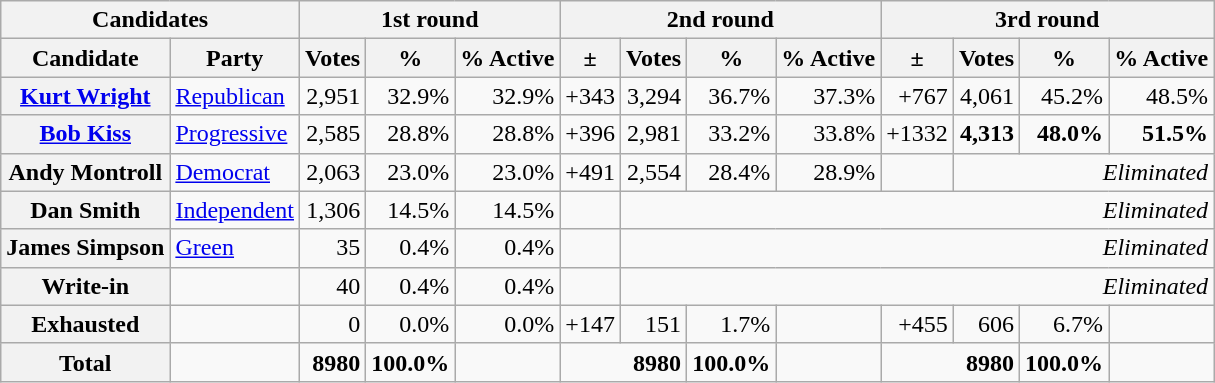<table class="wikitable">
<tr>
<th colspan="2">Candidates</th>
<th colspan="3">1st round</th>
<th colspan="4">2nd round</th>
<th colspan="4">3rd round</th>
</tr>
<tr>
<th>Candidate</th>
<th>Party</th>
<th>Votes</th>
<th>%</th>
<th>% Active</th>
<th>±</th>
<th>Votes</th>
<th>%</th>
<th>% Active</th>
<th>±</th>
<th>Votes</th>
<th>%</th>
<th>% Active</th>
</tr>
<tr>
<th><a href='#'>Kurt Wright</a></th>
<td><a href='#'>Republican</a></td>
<td align="right">2,951</td>
<td align="right">32.9%</td>
<td align="right">32.9%</td>
<td align="right">+343</td>
<td align="right">3,294</td>
<td align="right">36.7%</td>
<td align="right">37.3%</td>
<td align="right">+767</td>
<td align="right">4,061</td>
<td align="right">45.2%</td>
<td align="right">48.5%</td>
</tr>
<tr>
<th><strong><a href='#'>Bob Kiss</a></strong></th>
<td><a href='#'>Progressive</a></td>
<td align="right">2,585</td>
<td align="right">28.8%</td>
<td align="right">28.8%</td>
<td align="right">+396</td>
<td align="right">2,981</td>
<td align="right">33.2%</td>
<td align="right">33.8%</td>
<td align="right">+1332</td>
<td align="right"><strong>4,313</strong></td>
<td align="right"><strong>48.0%</strong></td>
<td align="right"><strong>51.5%</strong></td>
</tr>
<tr>
<th>Andy Montroll</th>
<td><a href='#'>Democrat</a></td>
<td align="right">2,063</td>
<td align="right">23.0%</td>
<td align="right">23.0%</td>
<td align="right">+491</td>
<td align="right">2,554</td>
<td align="right">28.4%</td>
<td align="right">28.9%</td>
<td align="right"></td>
<td colspan="3" align="right"><em>Eliminated</em></td>
</tr>
<tr>
<th>Dan Smith</th>
<td><a href='#'>Independent</a></td>
<td align="right">1,306</td>
<td align="right">14.5%</td>
<td align="right">14.5%</td>
<td align="right"></td>
<td colspan="7" align="right"><em>Eliminated</em></td>
</tr>
<tr>
<th>James Simpson</th>
<td><a href='#'>Green</a></td>
<td align="right">35</td>
<td align="right">0.4%</td>
<td align="right">0.4%</td>
<td align="right"></td>
<td colspan="7" align="right"><em>Eliminated</em></td>
</tr>
<tr>
<th>Write-in</th>
<td> </td>
<td align="right">40</td>
<td align="right">0.4%</td>
<td align="right">0.4%</td>
<td align="right"></td>
<td colspan="7" align="right"><em>Eliminated</em></td>
</tr>
<tr>
<th>Exhausted</th>
<td> </td>
<td align="right">0</td>
<td align="right">0.0%</td>
<td align="right">0.0%</td>
<td align="right">+147</td>
<td align="right">151</td>
<td align="right">1.7%</td>
<td> </td>
<td align="right">+455</td>
<td align="right">606</td>
<td align="right">6.7%</td>
<td> </td>
</tr>
<tr>
<th>Total</th>
<td> </td>
<td align="right"><strong>8980</strong></td>
<td align="right"><strong>100.0%</strong></td>
<td> </td>
<td colspan="2" align="right"><strong>8980</strong></td>
<td align="right"><strong>100.0%</strong></td>
<td><strong> </strong></td>
<td colspan="2" align="right"><strong>8980</strong></td>
<td align="right"><strong>100.0%</strong></td>
<td> </td>
</tr>
</table>
